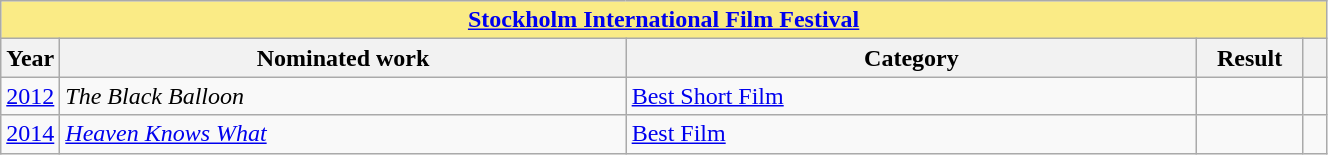<table width="70%" class="wikitable sortable">
<tr>
<th colspan="5" style="background:#FAEB86;" align="center"><a href='#'>Stockholm International Film Festival</a></th>
</tr>
<tr>
<th scope="col" style="width:1em;">Year</th>
<th scope="col" style="width:39em;">Nominated work</th>
<th scope="col" style="width:40em;">Category</th>
<th scope="col" style="width:5em;">Result</th>
<th scope="col" style="width:1em;" class="unsortable"></th>
</tr>
<tr>
<td><a href='#'>2012</a></td>
<td><em>The Black Balloon</em></td>
<td><a href='#'>Best Short Film</a></td>
<td></td>
<td></td>
</tr>
<tr>
<td><a href='#'>2014</a></td>
<td><em><a href='#'>Heaven Knows What</a></em></td>
<td><a href='#'>Best Film</a></td>
<td></td>
<td></td>
</tr>
</table>
